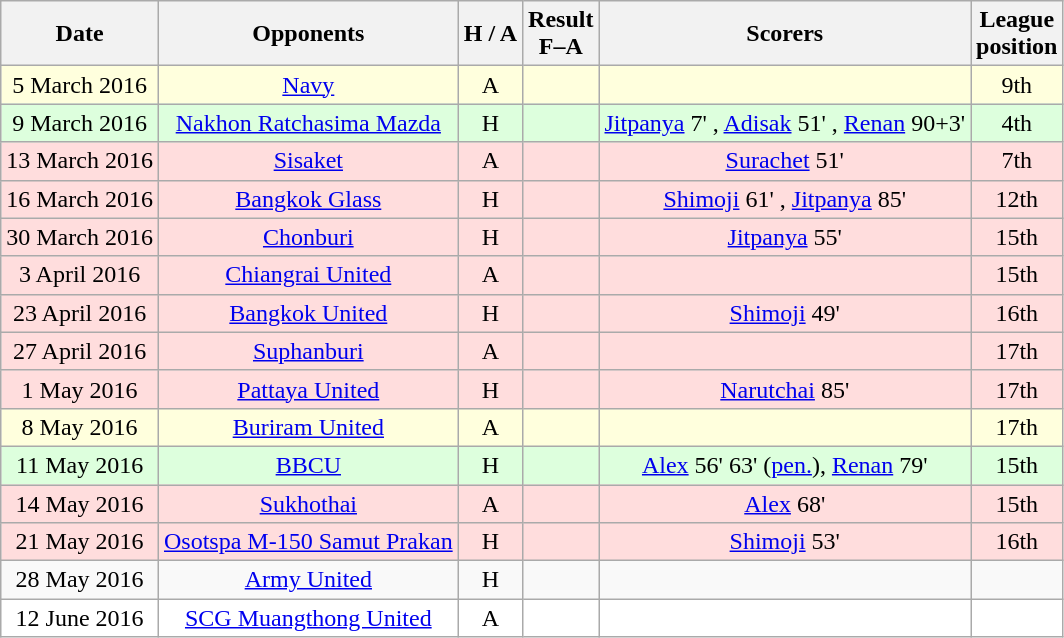<table class="wikitable" style="text-align:center">
<tr>
<th>Date</th>
<th>Opponents</th>
<th>H / A</th>
<th>Result<br>F–A</th>
<th>Scorers</th>
<th>League<br>position</th>
</tr>
<tr bgcolor="#ffffdd">
<td>5 March 2016</td>
<td><a href='#'>Navy</a></td>
<td>A</td>
<td></td>
<td></td>
<td>9th</td>
</tr>
<tr bgcolor="#ddffdd">
<td>9 March 2016</td>
<td><a href='#'>Nakhon Ratchasima Mazda</a></td>
<td>H</td>
<td></td>
<td><a href='#'>Jitpanya</a> 7' , <a href='#'>Adisak</a> 51' , <a href='#'>Renan</a> 90+3'</td>
<td>4th</td>
</tr>
<tr bgcolor="#ffdddd">
<td>13 March 2016</td>
<td><a href='#'>Sisaket</a></td>
<td>A</td>
<td> </td>
<td><a href='#'>Surachet</a> 51'</td>
<td>7th</td>
</tr>
<tr bgcolor="#ffdddd">
<td>16 March 2016</td>
<td><a href='#'>Bangkok Glass</a></td>
<td>H</td>
<td></td>
<td><a href='#'>Shimoji</a> 61' , <a href='#'>Jitpanya</a> 85'</td>
<td>12th</td>
</tr>
<tr bgcolor="#ffdddd">
<td>30 March 2016</td>
<td><a href='#'>Chonburi</a></td>
<td>H</td>
<td></td>
<td><a href='#'>Jitpanya</a> 55'</td>
<td>15th</td>
</tr>
<tr bgcolor="#ffdddd">
<td>3 April 2016</td>
<td><a href='#'>Chiangrai United</a></td>
<td>A</td>
<td></td>
<td></td>
<td>15th</td>
</tr>
<tr bgcolor="#ffdddd">
<td>23 April 2016</td>
<td><a href='#'>Bangkok United</a></td>
<td>H</td>
<td></td>
<td><a href='#'>Shimoji</a> 49'</td>
<td>16th</td>
</tr>
<tr bgcolor="#ffdddd">
<td>27 April 2016</td>
<td><a href='#'>Suphanburi</a></td>
<td>A</td>
<td></td>
<td></td>
<td>17th</td>
</tr>
<tr bgcolor="#ffdddd">
<td>1 May 2016</td>
<td><a href='#'>Pattaya United</a></td>
<td>H</td>
<td></td>
<td><a href='#'>Narutchai</a> 85'</td>
<td>17th</td>
</tr>
<tr bgcolor="#ffffdd">
<td>8 May 2016</td>
<td><a href='#'>Buriram United</a></td>
<td>A</td>
<td> </td>
<td></td>
<td>17th</td>
</tr>
<tr bgcolor="#ddffdd">
<td>11 May 2016</td>
<td><a href='#'>BBCU</a></td>
<td>H</td>
<td> </td>
<td><a href='#'>Alex</a> 56' 63' (<a href='#'>pen.</a>), <a href='#'>Renan</a> 79'</td>
<td>15th</td>
</tr>
<tr bgcolor="#ffdddd">
<td>14 May 2016</td>
<td><a href='#'>Sukhothai</a></td>
<td>A</td>
<td></td>
<td><a href='#'>Alex</a> 68'</td>
<td>15th</td>
</tr>
<tr bgcolor="#ffdddd">
<td>21 May 2016</td>
<td><a href='#'>Osotspa M-150 Samut Prakan</a></td>
<td>H</td>
<td></td>
<td><a href='#'>Shimoji</a> 53'</td>
<td>16th</td>
</tr>
<tr bgcolor=>
<td>28 May 2016</td>
<td><a href='#'>Army United</a></td>
<td>H</td>
<td></td>
<td></td>
<td></td>
</tr>
<tr bgcolor="#ffffff">
<td>12 June 2016</td>
<td><a href='#'>SCG Muangthong United</a></td>
<td>A</td>
<td></td>
<td></td>
<td></td>
</tr>
</table>
